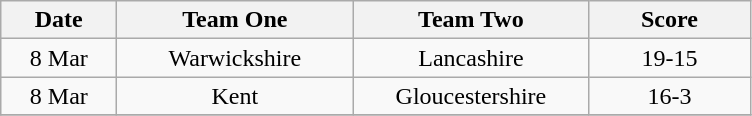<table class="wikitable" style="text-align: center">
<tr>
<th width=70>Date</th>
<th width=150>Team One</th>
<th width=150>Team Two</th>
<th width=100>Score</th>
</tr>
<tr>
<td>8 Mar</td>
<td>Warwickshire</td>
<td>Lancashire</td>
<td>19-15</td>
</tr>
<tr>
<td>8 Mar</td>
<td>Kent</td>
<td>Gloucestershire</td>
<td>16-3</td>
</tr>
<tr>
</tr>
</table>
